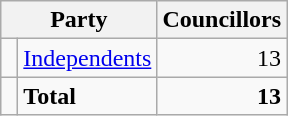<table class="wikitable">
<tr>
<th colspan="2">Party</th>
<th>Councillors</th>
</tr>
<tr>
<td> </td>
<td><a href='#'>Independents</a></td>
<td align=right>13</td>
</tr>
<tr>
<td></td>
<td><strong>Total</strong></td>
<td align=right><strong>13</strong></td>
</tr>
</table>
